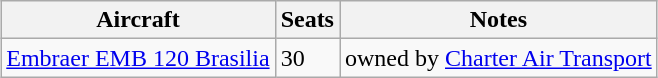<table class="wikitable" style="margin:1em auto;">
<tr>
<th>Aircraft</th>
<th>Seats</th>
<th>Notes</th>
</tr>
<tr>
<td><a href='#'>Embraer EMB 120 Brasilia</a></td>
<td>30</td>
<td>owned by <a href='#'>Charter Air Transport</a></td>
</tr>
</table>
